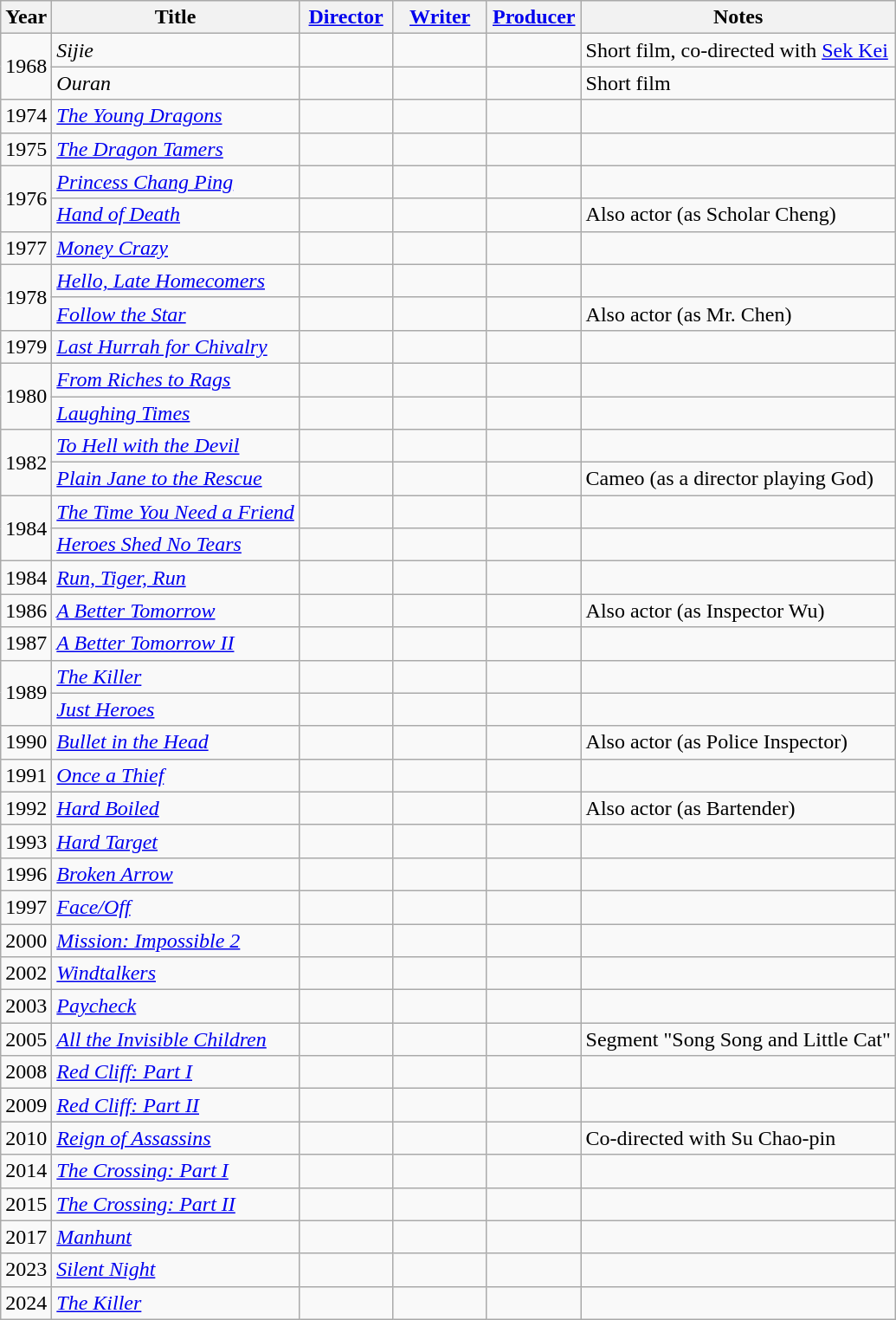<table class="wikitable">
<tr>
<th>Year</th>
<th>Title</th>
<th width="65"><a href='#'>Director</a></th>
<th width="65"><a href='#'>Writer</a></th>
<th width="65"><a href='#'>Producer</a></th>
<th>Notes</th>
</tr>
<tr>
<td rowspan="2">1968</td>
<td><em>Sijie</em></td>
<td></td>
<td></td>
<td></td>
<td>Short film, co-directed with <a href='#'>Sek Kei</a></td>
</tr>
<tr>
<td><em>Ouran</em></td>
<td></td>
<td></td>
<td></td>
<td>Short film</td>
</tr>
<tr>
<td>1974</td>
<td><em><a href='#'>The Young Dragons</a></em></td>
<td></td>
<td></td>
<td></td>
<td></td>
</tr>
<tr>
<td>1975</td>
<td><em><a href='#'>The Dragon Tamers</a></em></td>
<td></td>
<td></td>
<td></td>
<td></td>
</tr>
<tr>
<td style="text-align:left;" rowspan="2">1976</td>
<td><em><a href='#'>Princess Chang Ping</a></em></td>
<td></td>
<td></td>
<td></td>
<td></td>
</tr>
<tr>
<td><em><a href='#'>Hand of Death</a></em></td>
<td></td>
<td></td>
<td></td>
<td>Also actor (as Scholar Cheng)</td>
</tr>
<tr>
<td>1977</td>
<td><em><a href='#'>Money Crazy</a></em></td>
<td></td>
<td></td>
<td></td>
<td></td>
</tr>
<tr>
<td rowspan="2">1978</td>
<td><em><a href='#'>Hello, Late Homecomers</a></em></td>
<td></td>
<td></td>
<td></td>
<td></td>
</tr>
<tr>
<td><em><a href='#'>Follow the Star</a></em></td>
<td></td>
<td></td>
<td></td>
<td>Also actor (as Mr. Chen)</td>
</tr>
<tr>
<td>1979</td>
<td><em><a href='#'>Last Hurrah for Chivalry</a></em></td>
<td></td>
<td></td>
<td></td>
<td></td>
</tr>
<tr>
<td style="text-align:left;" rowspan="2">1980</td>
<td><em><a href='#'>From Riches to Rags</a></em></td>
<td></td>
<td></td>
<td></td>
<td></td>
</tr>
<tr>
<td><em><a href='#'>Laughing Times</a></em></td>
<td></td>
<td></td>
<td></td>
<td></td>
</tr>
<tr>
<td style="text-align:left;" rowspan="2">1982</td>
<td><em><a href='#'>To Hell with the Devil</a></em></td>
<td></td>
<td></td>
<td></td>
<td></td>
</tr>
<tr>
<td><em><a href='#'>Plain Jane to the Rescue</a></em></td>
<td></td>
<td></td>
<td></td>
<td>Cameo (as a director playing God)</td>
</tr>
<tr>
<td rowspan="2">1984</td>
<td><em><a href='#'>The Time You Need a Friend</a></em></td>
<td></td>
<td></td>
<td></td>
<td></td>
</tr>
<tr>
<td><em><a href='#'>Heroes Shed No Tears</a></em></td>
<td></td>
<td></td>
<td></td>
<td></td>
</tr>
<tr>
<td>1984</td>
<td><em><a href='#'>Run, Tiger, Run</a></em></td>
<td></td>
<td></td>
<td></td>
<td></td>
</tr>
<tr>
<td>1986</td>
<td><em><a href='#'>A Better Tomorrow</a></em></td>
<td></td>
<td></td>
<td></td>
<td>Also actor (as Inspector Wu)</td>
</tr>
<tr>
<td>1987</td>
<td><em><a href='#'>A Better Tomorrow II</a></em></td>
<td></td>
<td></td>
<td></td>
<td></td>
</tr>
<tr>
<td rowspan="2">1989</td>
<td><em><a href='#'>The Killer</a></em></td>
<td></td>
<td></td>
<td></td>
<td></td>
</tr>
<tr>
<td><em><a href='#'>Just Heroes</a></em></td>
<td></td>
<td></td>
<td></td>
<td></td>
</tr>
<tr>
<td>1990</td>
<td><em><a href='#'>Bullet in the Head</a></em></td>
<td></td>
<td></td>
<td></td>
<td>Also actor (as Police Inspector)</td>
</tr>
<tr>
<td>1991</td>
<td><em><a href='#'>Once a Thief</a></em></td>
<td></td>
<td></td>
<td></td>
<td></td>
</tr>
<tr>
<td>1992</td>
<td><em><a href='#'>Hard Boiled</a></em></td>
<td></td>
<td></td>
<td></td>
<td>Also actor (as Bartender)</td>
</tr>
<tr>
<td>1993</td>
<td><em><a href='#'>Hard Target</a></em></td>
<td></td>
<td></td>
<td></td>
<td></td>
</tr>
<tr>
<td>1996</td>
<td><em><a href='#'>Broken Arrow</a></em></td>
<td></td>
<td></td>
<td></td>
<td></td>
</tr>
<tr>
<td>1997</td>
<td><em><a href='#'>Face/Off</a></em></td>
<td></td>
<td></td>
<td></td>
<td></td>
</tr>
<tr>
<td>2000</td>
<td><em><a href='#'>Mission: Impossible 2</a></em></td>
<td></td>
<td></td>
<td></td>
<td></td>
</tr>
<tr>
<td>2002</td>
<td><em><a href='#'>Windtalkers</a></em></td>
<td></td>
<td></td>
<td></td>
<td></td>
</tr>
<tr>
<td>2003</td>
<td><em><a href='#'>Paycheck</a></em></td>
<td></td>
<td></td>
<td></td>
<td></td>
</tr>
<tr>
<td>2005</td>
<td><em><a href='#'>All the Invisible Children</a></em></td>
<td></td>
<td></td>
<td></td>
<td>Segment "Song Song and Little Cat"</td>
</tr>
<tr>
<td>2008</td>
<td><em><a href='#'>Red Cliff: Part I</a></em></td>
<td></td>
<td></td>
<td></td>
<td></td>
</tr>
<tr>
<td>2009</td>
<td><em><a href='#'>Red Cliff: Part II</a></em></td>
<td></td>
<td></td>
<td></td>
<td></td>
</tr>
<tr>
<td>2010</td>
<td><em><a href='#'>Reign of Assassins</a></em></td>
<td></td>
<td></td>
<td></td>
<td>Co-directed with Su Chao-pin</td>
</tr>
<tr>
<td>2014</td>
<td><em><a href='#'>The Crossing: Part I</a></em></td>
<td></td>
<td></td>
<td></td>
<td></td>
</tr>
<tr>
<td>2015</td>
<td><em><a href='#'>The Crossing: Part II</a></em></td>
<td></td>
<td></td>
<td></td>
<td></td>
</tr>
<tr>
<td>2017</td>
<td><em><a href='#'>Manhunt</a></em></td>
<td></td>
<td></td>
<td></td>
<td></td>
</tr>
<tr>
<td>2023</td>
<td><em><a href='#'>Silent Night</a></em></td>
<td></td>
<td></td>
<td></td>
<td></td>
</tr>
<tr>
<td>2024</td>
<td><em><a href='#'>The Killer</a></em></td>
<td></td>
<td></td>
<td></td>
<td></td>
</tr>
</table>
